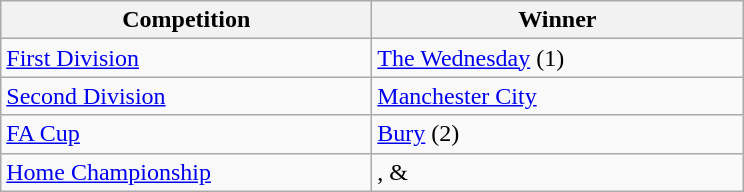<table class="wikitable">
<tr>
<th style="width:15em">Competition</th>
<th style="width:15em">Winner</th>
</tr>
<tr>
<td><a href='#'>First Division</a></td>
<td><a href='#'>The Wednesday</a> (1)</td>
</tr>
<tr>
<td><a href='#'>Second Division</a></td>
<td><a href='#'>Manchester City</a></td>
</tr>
<tr>
<td><a href='#'>FA Cup</a></td>
<td><a href='#'>Bury</a> (2)</td>
</tr>
<tr>
<td><a href='#'>Home Championship</a></td>
<td>,  & </td>
</tr>
</table>
